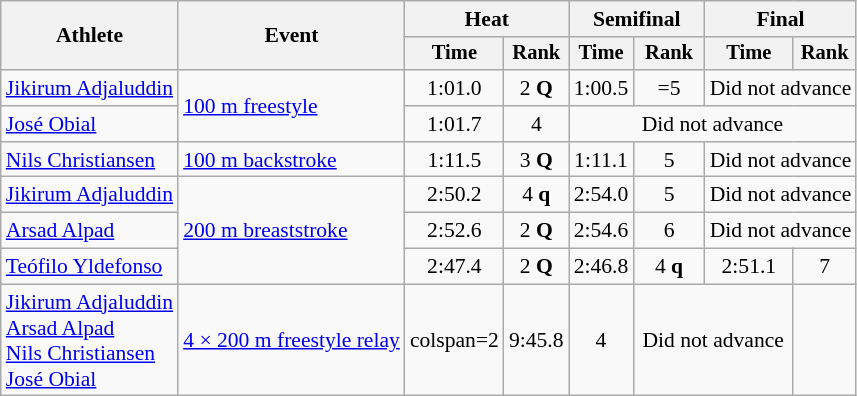<table class=wikitable style="font-size:90%">
<tr>
<th rowspan="2">Athlete</th>
<th rowspan="2">Event</th>
<th colspan="2">Heat</th>
<th colspan="2">Semifinal</th>
<th colspan="2">Final</th>
</tr>
<tr style="font-size:95%">
<th>Time</th>
<th>Rank</th>
<th>Time</th>
<th>Rank</th>
<th>Time</th>
<th>Rank</th>
</tr>
<tr align=center>
<td align=left><a href='#'>Jikirum Adjaluddin</a></td>
<td rowspan=2 align=left><a href='#'>100 m freestyle</a></td>
<td>1:01.0</td>
<td>2 <strong>Q</strong></td>
<td>1:00.5</td>
<td>=5</td>
<td colspan=2>Did not advance</td>
</tr>
<tr align=center>
<td align=left><a href='#'>José Obial</a></td>
<td>1:01.7</td>
<td>4</td>
<td colspan=4>Did not advance</td>
</tr>
<tr align=center>
<td align=left><a href='#'>Nils Christiansen</a></td>
<td align=left><a href='#'>100 m backstroke</a></td>
<td>1:11.5</td>
<td>3 <strong>Q</strong></td>
<td>1:11.1</td>
<td>5</td>
<td colspan=2>Did not advance</td>
</tr>
<tr align=center>
<td align=left><a href='#'>Jikirum Adjaluddin</a></td>
<td rowspan=3 align=left><a href='#'>200 m breaststroke</a></td>
<td>2:50.2</td>
<td>4 <strong>q</strong></td>
<td>2:54.0</td>
<td>5</td>
<td colspan=2>Did not advance</td>
</tr>
<tr align=center>
<td align=left><a href='#'>Arsad Alpad</a></td>
<td>2:52.6</td>
<td>2 <strong>Q</strong></td>
<td>2:54.6</td>
<td>6</td>
<td colspan=2>Did not advance</td>
</tr>
<tr align=center>
<td align=left><a href='#'>Teófilo Yldefonso</a></td>
<td>2:47.4</td>
<td>2 <strong>Q</strong></td>
<td>2:46.8</td>
<td>4 <strong>q</strong></td>
<td>2:51.1</td>
<td>7</td>
</tr>
<tr align=center>
<td align=left><a href='#'>Jikirum Adjaluddin</a><br><a href='#'>Arsad Alpad</a><br><a href='#'>Nils Christiansen</a><br><a href='#'>José Obial</a></td>
<td rowspan=3 align=left><a href='#'>4 × 200 m freestyle relay</a></td>
<td>colspan=2 </td>
<td>9:45.8</td>
<td>4</td>
<td colspan=2>Did not advance</td>
</tr>
</table>
